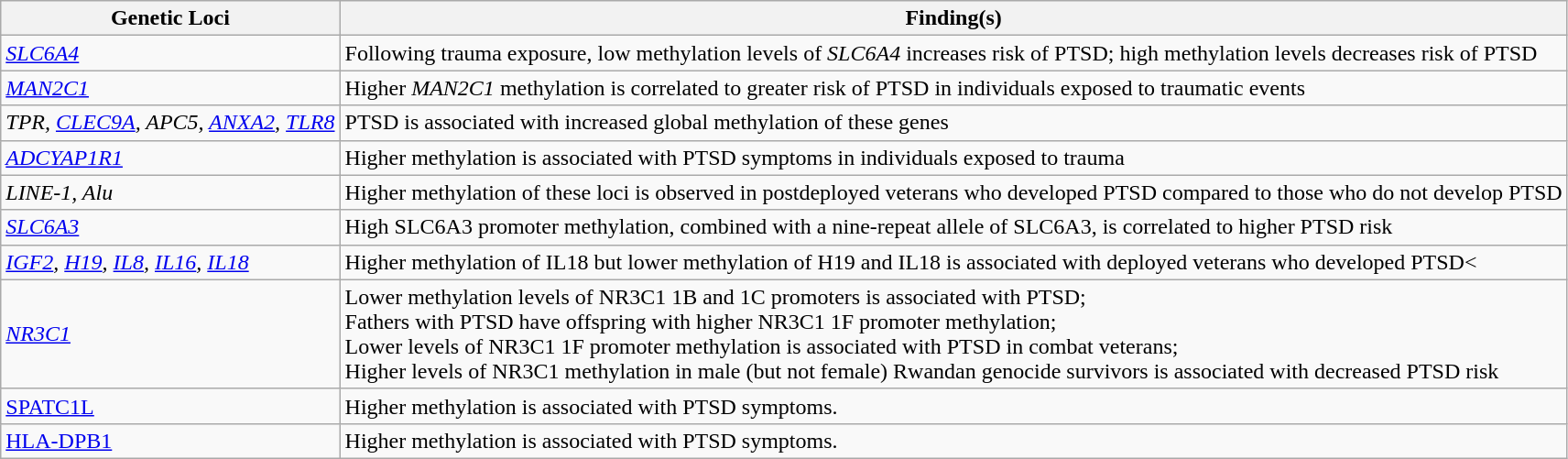<table class="wikitable">
<tr>
<th>Genetic Loci</th>
<th>Finding(s)</th>
</tr>
<tr>
<td><em><a href='#'>SLC6A4</a></em></td>
<td>Following trauma exposure, low methylation levels of <em>SLC6A4</em> increases risk of PTSD; high methylation levels decreases risk of PTSD</td>
</tr>
<tr>
<td><em><a href='#'>MAN2C1</a></em></td>
<td>Higher <em>MAN2C1</em> methylation is correlated to greater risk of PTSD in individuals exposed to traumatic events</td>
</tr>
<tr>
<td><em>TPR, <a href='#'>CLEC9A</a>, APC5, <a href='#'>ANXA2</a>, <a href='#'>TLR8</a></em></td>
<td>PTSD is associated with increased global methylation of these genes</td>
</tr>
<tr>
<td><em><a href='#'>ADCYAP1R1</a></em></td>
<td>Higher methylation is associated with PTSD symptoms in individuals exposed to trauma</td>
</tr>
<tr>
<td><em>LINE-1, Alu</em></td>
<td>Higher methylation of these loci is observed in postdeployed veterans who developed PTSD compared to those who do not develop PTSD</td>
</tr>
<tr>
<td><em><a href='#'>SLC6A3</a></em></td>
<td>High SLC6A3 promoter methylation, combined with a nine-repeat allele of SLC6A3, is correlated to higher PTSD risk</td>
</tr>
<tr>
<td><em><a href='#'>IGF2</a>, <a href='#'>H19</a>, <a href='#'>IL8</a>, <a href='#'>IL16</a>, <a href='#'>IL18</a></em></td>
<td>Higher methylation of IL18 but lower methylation of H19 and IL18 is associated with deployed veterans who developed PTSD<</td>
</tr>
<tr>
<td><em><a href='#'>NR3C1</a></em></td>
<td>Lower methylation levels of NR3C1 1B and 1C promoters is associated with PTSD;<br>Fathers with PTSD have offspring with higher NR3C1 1F promoter methylation;<br>Lower levels of NR3C1 1F promoter methylation is associated with PTSD in combat veterans;<br>Higher levels of NR3C1 methylation in male (but not female) Rwandan genocide survivors is associated with decreased PTSD risk</td>
</tr>
<tr>
<td><a href='#'>SPATC1L</a></td>
<td>Higher methylation is associated with PTSD symptoms.</td>
</tr>
<tr>
<td><a href='#'>HLA-DPB1</a></td>
<td>Higher methylation is associated with PTSD symptoms.</td>
</tr>
</table>
